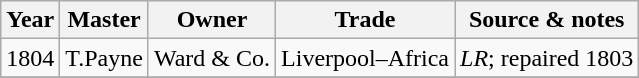<table class=" wikitable">
<tr>
<th>Year</th>
<th>Master</th>
<th>Owner</th>
<th>Trade</th>
<th>Source & notes</th>
</tr>
<tr>
<td>1804</td>
<td>T.Payne</td>
<td>Ward & Co.</td>
<td>Liverpool–Africa</td>
<td><em>LR</em>; repaired 1803</td>
</tr>
<tr>
</tr>
</table>
